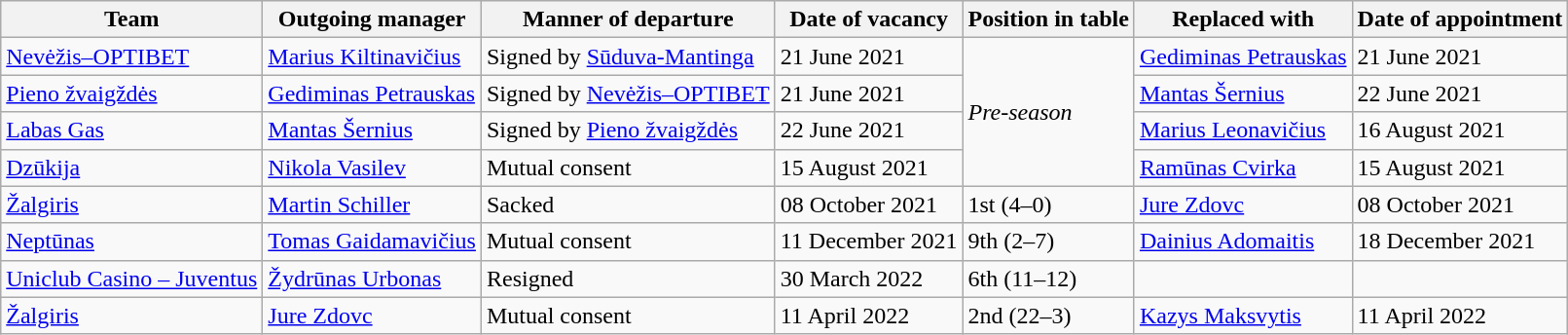<table class="wikitable sortable">
<tr>
<th>Team</th>
<th>Outgoing manager</th>
<th>Manner of departure</th>
<th>Date of vacancy</th>
<th>Position in table</th>
<th>Replaced with</th>
<th>Date of appointment</th>
</tr>
<tr>
<td><a href='#'>Nevėžis–OPTIBET</a></td>
<td> <a href='#'>Marius Kiltinavičius</a></td>
<td>Signed by <a href='#'>Sūduva-Mantinga</a></td>
<td>21 June 2021</td>
<td rowspan=4><em>Pre-season</em></td>
<td> <a href='#'>Gediminas Petrauskas</a></td>
<td>21 June 2021</td>
</tr>
<tr>
<td><a href='#'>Pieno žvaigždės</a></td>
<td> <a href='#'>Gediminas Petrauskas</a></td>
<td>Signed by <a href='#'>Nevėžis–OPTIBET</a></td>
<td>21 June 2021</td>
<td> <a href='#'>Mantas Šernius</a></td>
<td>22 June 2021</td>
</tr>
<tr>
<td><a href='#'>Labas Gas</a></td>
<td> <a href='#'>Mantas Šernius</a></td>
<td>Signed by <a href='#'>Pieno žvaigždės</a></td>
<td>22 June 2021</td>
<td> <a href='#'>Marius Leonavičius</a></td>
<td>16 August 2021</td>
</tr>
<tr>
<td><a href='#'>Dzūkija</a></td>
<td> <a href='#'>Nikola Vasilev</a></td>
<td>Mutual consent</td>
<td>15 August 2021</td>
<td> <a href='#'>Ramūnas Cvirka</a></td>
<td>15 August 2021</td>
</tr>
<tr>
<td><a href='#'>Žalgiris</a></td>
<td> <a href='#'>Martin Schiller</a></td>
<td>Sacked</td>
<td>08 October 2021</td>
<td>1st (4–0)</td>
<td> <a href='#'>Jure Zdovc</a></td>
<td>08 October 2021</td>
</tr>
<tr>
<td><a href='#'>Neptūnas</a></td>
<td> <a href='#'>Tomas Gaidamavičius</a></td>
<td>Mutual consent</td>
<td>11 December 2021</td>
<td>9th (2–7)</td>
<td> <a href='#'>Dainius Adomaitis</a></td>
<td>18 December 2021</td>
</tr>
<tr>
<td><a href='#'>Uniclub Casino – Juventus</a></td>
<td> <a href='#'>Žydrūnas Urbonas</a></td>
<td>Resigned</td>
<td>30 March 2022</td>
<td>6th (11–12)</td>
<td></td>
<td></td>
</tr>
<tr>
<td><a href='#'>Žalgiris</a></td>
<td> <a href='#'>Jure Zdovc</a></td>
<td>Mutual consent</td>
<td>11 April 2022</td>
<td>2nd (22–3)</td>
<td> <a href='#'>Kazys Maksvytis</a></td>
<td>11 April 2022</td>
</tr>
</table>
